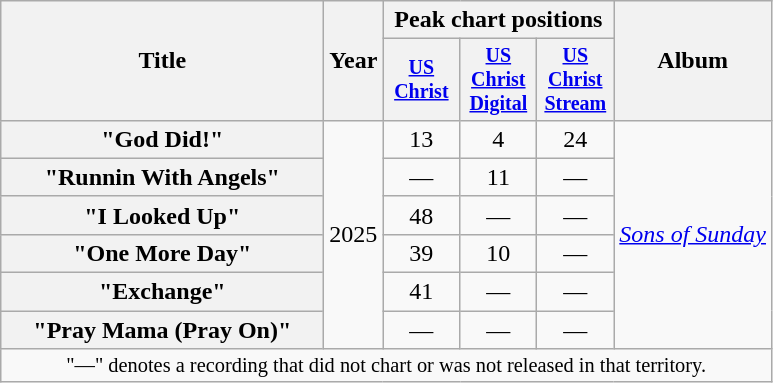<table class="wikitable plainrowheaders" style="text-align:center;">
<tr>
<th rowspan="2" scope="col" style="width:13em;">Title</th>
<th rowspan="2">Year</th>
<th colspan="3">Peak chart positions</th>
<th rowspan="2">Album</th>
</tr>
<tr style="font-size:smaller;">
<th scope="col" width="45"><a href='#'>US<br>Christ</a><br></th>
<th scope="col" width="45"><a href='#'>US<br>Christ<br>Digital</a><br></th>
<th scope="col" width="45"><a href='#'>US<br>Christ<br>Stream</a><br></th>
</tr>
<tr>
<th scope="row">"God Did!"</th>
<td rowspan="6">2025</td>
<td>13</td>
<td>4</td>
<td>24</td>
<td rowspan="6"><em><a href='#'>Sons of Sunday</a></em></td>
</tr>
<tr>
<th scope="row">"Runnin With Angels"</th>
<td>—</td>
<td>11</td>
<td>—</td>
</tr>
<tr>
<th scope="row">"I Looked Up"</th>
<td>48</td>
<td>—</td>
<td>—</td>
</tr>
<tr>
<th scope="row">"One More Day"</th>
<td>39</td>
<td>10</td>
<td>—</td>
</tr>
<tr>
<th scope="row">"Exchange"</th>
<td>41</td>
<td>—</td>
<td>—</td>
</tr>
<tr>
<th scope="row">"Pray Mama (Pray On)"</th>
<td>—</td>
<td>—</td>
<td>—</td>
</tr>
<tr>
<td colspan="9" style="font-size:85%">"—" denotes a recording that did not chart or was not released in that territory.</td>
</tr>
</table>
